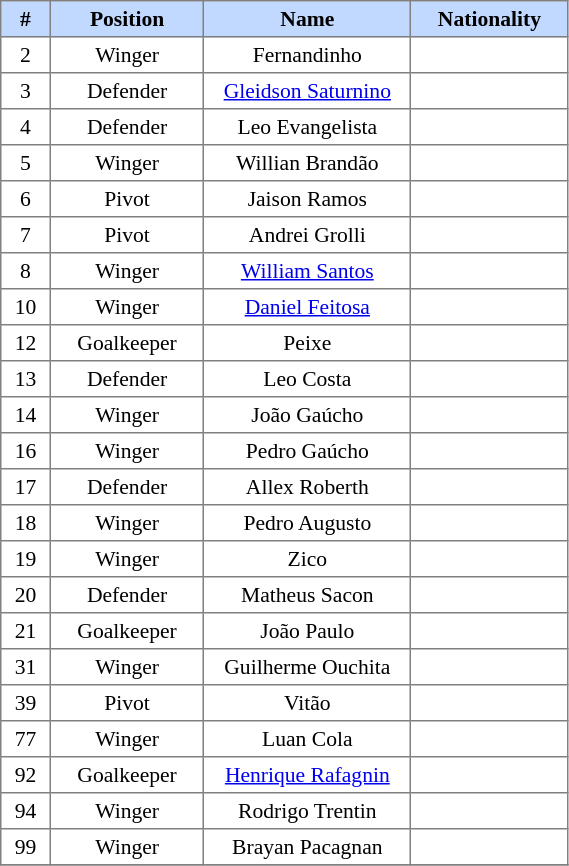<table border=1 style="border-collapse:collapse; font-size:90%;" cellpadding=3 cellspacing=0 width=30%>
<tr bgcolor=#C1D8FF>
<th width=2%>#</th>
<th width=5%>Position</th>
<th width=10%>Name</th>
<th width=5%>Nationality</th>
</tr>
<tr align=center>
<td>2</td>
<td>Winger</td>
<td>Fernandinho</td>
<td></td>
</tr>
<tr align=center>
<td>3</td>
<td>Defender</td>
<td><a href='#'>Gleidson Saturnino</a></td>
<td></td>
</tr>
<tr align=center>
<td>4</td>
<td>Defender</td>
<td>Leo Evangelista</td>
<td></td>
</tr>
<tr align=center>
<td>5</td>
<td>Winger</td>
<td>Willian Brandão</td>
<td></td>
</tr>
<tr align=center>
<td>6</td>
<td>Pivot</td>
<td>Jaison Ramos</td>
<td></td>
</tr>
<tr align=center>
<td>7</td>
<td>Pivot</td>
<td>Andrei Grolli</td>
<td></td>
</tr>
<tr align=center>
<td>8</td>
<td>Winger</td>
<td><a href='#'>William Santos</a></td>
<td></td>
</tr>
<tr align=center>
<td>10</td>
<td>Winger</td>
<td><a href='#'>Daniel Feitosa</a></td>
<td></td>
</tr>
<tr align=center>
<td>12</td>
<td>Goalkeeper</td>
<td>Peixe</td>
<td></td>
</tr>
<tr align=center>
<td>13</td>
<td>Defender</td>
<td>Leo Costa</td>
<td></td>
</tr>
<tr align=center>
<td>14</td>
<td>Winger</td>
<td>João Gaúcho</td>
<td></td>
</tr>
<tr align=center>
<td>16</td>
<td>Winger</td>
<td>Pedro Gaúcho</td>
<td></td>
</tr>
<tr align=center>
<td>17</td>
<td>Defender</td>
<td>Allex Roberth</td>
<td></td>
</tr>
<tr align=center>
<td>18</td>
<td>Winger</td>
<td>Pedro Augusto</td>
<td></td>
</tr>
<tr align=center>
<td>19</td>
<td>Winger</td>
<td>Zico</td>
<td></td>
</tr>
<tr align=center>
<td>20</td>
<td>Defender</td>
<td>Matheus Sacon</td>
<td></td>
</tr>
<tr align=center>
<td>21</td>
<td>Goalkeeper</td>
<td>João Paulo</td>
<td></td>
</tr>
<tr align=center>
<td>31</td>
<td>Winger</td>
<td>Guilherme Ouchita</td>
<td></td>
</tr>
<tr align=center>
<td>39</td>
<td>Pivot</td>
<td>Vitão</td>
<td></td>
</tr>
<tr align=center>
<td>77</td>
<td>Winger</td>
<td>Luan Cola</td>
<td></td>
</tr>
<tr align=center>
<td>92</td>
<td>Goalkeeper</td>
<td><a href='#'>Henrique Rafagnin</a></td>
<td></td>
</tr>
<tr align=center>
<td>94</td>
<td>Winger</td>
<td>Rodrigo Trentin</td>
<td></td>
</tr>
<tr align=center>
<td>99</td>
<td>Winger</td>
<td>Brayan Pacagnan</td>
<td></td>
</tr>
<tr align=center>
</tr>
</table>
